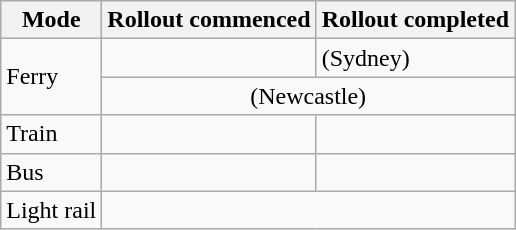<table class="wikitable">
<tr>
<th>Mode</th>
<th>Rollout commenced</th>
<th>Rollout completed</th>
</tr>
<tr>
<td rowspan="2">Ferry</td>
<td></td>
<td> (Sydney)</td>
</tr>
<tr>
<td colspan="2" style="text-align:center;"> (Newcastle)</td>
</tr>
<tr>
<td>Train</td>
<td></td>
<td></td>
</tr>
<tr>
<td>Bus</td>
<td></td>
<td></td>
</tr>
<tr>
<td>Light rail</td>
<td colspan="2" style="text-align:center;"></td>
</tr>
</table>
